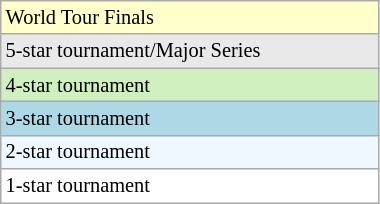<table class=wikitable style=font-size:85%;width:20%>
<tr bgcolor=#ffffcc>
<td>World Tour Finals</td>
</tr>
<tr bgcolor=#E9E9E9>
<td>5-star tournament/Major Series</td>
</tr>
<tr bgcolor=#d0f0c0>
<td>4-star tournament</td>
</tr>
<tr bgcolor=lightblue>
<td>3-star tournament</td>
</tr>
<tr bgcolor=#f0f8ff>
<td>2-star tournament</td>
</tr>
<tr bgcolor=#ffffff>
<td>1-star tournament</td>
</tr>
</table>
